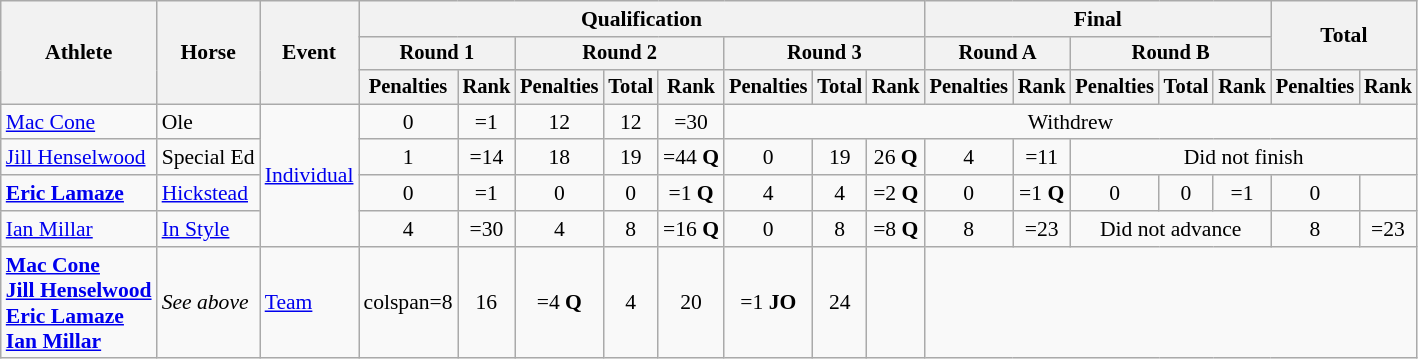<table class="wikitable" style="font-size:90%">
<tr>
<th rowspan="3">Athlete</th>
<th rowspan="3">Horse</th>
<th rowspan="3">Event</th>
<th colspan="8">Qualification</th>
<th colspan="5">Final</th>
<th rowspan=2 colspan="2">Total</th>
</tr>
<tr style="font-size:95%">
<th colspan="2">Round 1</th>
<th colspan="3">Round 2</th>
<th colspan="3">Round 3</th>
<th colspan="2">Round A</th>
<th colspan="3">Round B</th>
</tr>
<tr style="font-size:95%">
<th>Penalties</th>
<th>Rank</th>
<th>Penalties</th>
<th>Total</th>
<th>Rank</th>
<th>Penalties</th>
<th>Total</th>
<th>Rank</th>
<th>Penalties</th>
<th>Rank</th>
<th>Penalties</th>
<th>Total</th>
<th>Rank</th>
<th>Penalties</th>
<th>Rank</th>
</tr>
<tr align=center>
<td align=left><a href='#'>Mac Cone</a></td>
<td align=left>Ole</td>
<td align=left rowspan=4><a href='#'>Individual</a></td>
<td>0</td>
<td>=1</td>
<td>12</td>
<td>12</td>
<td>=30</td>
<td colspan=10>Withdrew</td>
</tr>
<tr align=center>
<td align=left><a href='#'>Jill Henselwood</a></td>
<td align=left>Special Ed</td>
<td>1</td>
<td>=14</td>
<td>18</td>
<td>19</td>
<td>=44 <strong>Q</strong></td>
<td>0</td>
<td>19</td>
<td>26 <strong>Q</strong></td>
<td>4</td>
<td>=11</td>
<td colspan=5>Did not finish</td>
</tr>
<tr align=center>
<td align=left><strong><a href='#'>Eric Lamaze</a></strong></td>
<td align=left><a href='#'>Hickstead</a></td>
<td>0</td>
<td>=1</td>
<td>0</td>
<td>0</td>
<td>=1 <strong>Q</strong></td>
<td>4</td>
<td>4</td>
<td>=2 <strong>Q</strong></td>
<td>0</td>
<td>=1 <strong>Q</strong></td>
<td>0</td>
<td>0</td>
<td>=1</td>
<td>0</td>
<td></td>
</tr>
<tr align=center>
<td align=left><a href='#'>Ian Millar</a></td>
<td align=left><a href='#'>In Style</a></td>
<td>4</td>
<td>=30</td>
<td>4</td>
<td>8</td>
<td>=16 <strong>Q</strong></td>
<td>0</td>
<td>8</td>
<td>=8 <strong>Q</strong></td>
<td>8</td>
<td>=23</td>
<td colspan=3>Did not advance</td>
<td>8</td>
<td>=23</td>
</tr>
<tr align=center>
<td align=left><strong><a href='#'>Mac Cone</a><br><a href='#'>Jill Henselwood</a><br><a href='#'>Eric Lamaze</a><br><a href='#'>Ian Millar</a></strong></td>
<td align=left><em>See above</em></td>
<td align=left><a href='#'>Team</a></td>
<td>colspan=8 </td>
<td>16</td>
<td>=4 <strong>Q</strong></td>
<td>4</td>
<td>20</td>
<td>=1 <strong>JO</strong></td>
<td>24</td>
<td></td>
</tr>
</table>
